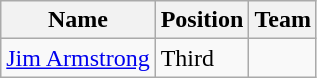<table class="wikitable">
<tr>
<th><strong>Name</strong></th>
<th><strong>Position</strong></th>
<th><strong>Team</strong></th>
</tr>
<tr>
<td><a href='#'>Jim Armstrong</a></td>
<td>Third</td>
<td></td>
</tr>
</table>
